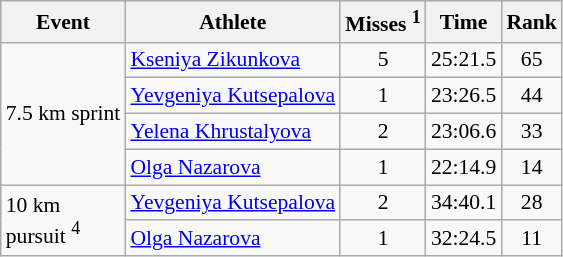<table class="wikitable" style="font-size:90%">
<tr>
<th>Event</th>
<th>Athlete</th>
<th>Misses <sup>1</sup></th>
<th>Time</th>
<th>Rank</th>
</tr>
<tr>
<td rowspan="4">7.5 km sprint</td>
<td><a href='#'>Kseniya Zikunkova</a></td>
<td align="center">5</td>
<td align="center">25:21.5</td>
<td align="center">65</td>
</tr>
<tr>
<td><a href='#'>Yevgeniya Kutsepalova</a></td>
<td align="center">1</td>
<td align="center">23:26.5</td>
<td align="center">44</td>
</tr>
<tr>
<td><a href='#'>Yelena Khrustalyova</a></td>
<td align="center">2</td>
<td align="center">23:06.6</td>
<td align="center">33</td>
</tr>
<tr>
<td><a href='#'>Olga Nazarova</a></td>
<td align="center">1</td>
<td align="center">22:14.9</td>
<td align="center">14</td>
</tr>
<tr>
<td rowspan="2">10 km <br> pursuit <sup>4</sup></td>
<td><a href='#'>Yevgeniya Kutsepalova</a></td>
<td align="center">2</td>
<td align="center">34:40.1</td>
<td align="center">28</td>
</tr>
<tr>
<td><a href='#'>Olga Nazarova</a></td>
<td align="center">1</td>
<td align="center">32:24.5</td>
<td align="center">11</td>
</tr>
</table>
